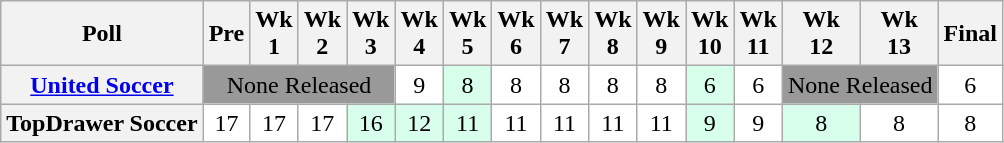<table class="wikitable" style="white-space:nowrap;text-align:center;">
<tr>
<th>Poll</th>
<th>Pre</th>
<th>Wk<br>1</th>
<th>Wk<br>2</th>
<th>Wk<br>3</th>
<th>Wk<br>4</th>
<th>Wk<br>5</th>
<th>Wk<br>6</th>
<th>Wk<br>7</th>
<th>Wk<br>8</th>
<th>Wk<br>9</th>
<th>Wk<br>10</th>
<th>Wk<br>11</th>
<th>Wk<br>12</th>
<th>Wk<br>13</th>
<th>Final<br></th>
</tr>
<tr>
<th><a href='#'>United Soccer</a></th>
<td colspan=4 style="background:#999;">None Released</td>
<td style="background:#FFFFFF;">9</td>
<td style="background:#D8FFEB;">8</td>
<td style="background:#FFFFFF;">8</td>
<td style="background:#FFFFFF;">8</td>
<td style="background:#FFFFFF;">8</td>
<td style="background:#FFFFFF;">8</td>
<td style="background:#D8FFEB;">6</td>
<td style="background:#FFFFFF;">6</td>
<td colspan=2 style="background:#999;">None Released</td>
<td style="background:#FFFFFF;">6</td>
</tr>
<tr>
<th>TopDrawer Soccer </th>
<td style="background:#FFFFFF;">17</td>
<td style="background:#FFFFFF;">17</td>
<td style="background:#FFFFFF;">17</td>
<td style="background:#D8FFEB;">16</td>
<td style="background:#D8FFEB;">12</td>
<td style="background:#D8FFEB;">11</td>
<td style="background:#FFFFFF;">11</td>
<td style="background:#FFFFFF;">11</td>
<td style="background:#FFFFFF;">11</td>
<td style="background:#FFFFFF;">11</td>
<td style="background:#D8FFEB;">9</td>
<td style="background:#FFFFFF;">9</td>
<td style="background:#D8FFEB;">8</td>
<td style="background:#FFFFFF;">8</td>
<td style="background:#FFFFFF;">8</td>
</tr>
</table>
